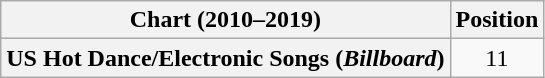<table class="wikitable plainrowheaders" style="text-align:center">
<tr>
<th scope="col">Chart (2010–2019)</th>
<th scope="col">Position</th>
</tr>
<tr>
<th scope="row">US Hot Dance/Electronic Songs (<em>Billboard</em>)</th>
<td>11</td>
</tr>
</table>
